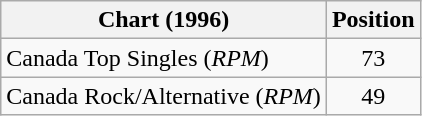<table class="wikitable sortable">
<tr>
<th>Chart (1996)</th>
<th>Position</th>
</tr>
<tr>
<td align="left">Canada Top Singles (<em>RPM</em>)</td>
<td align="center">73</td>
</tr>
<tr>
<td align="left">Canada Rock/Alternative (<em>RPM</em>)</td>
<td align="center">49</td>
</tr>
</table>
